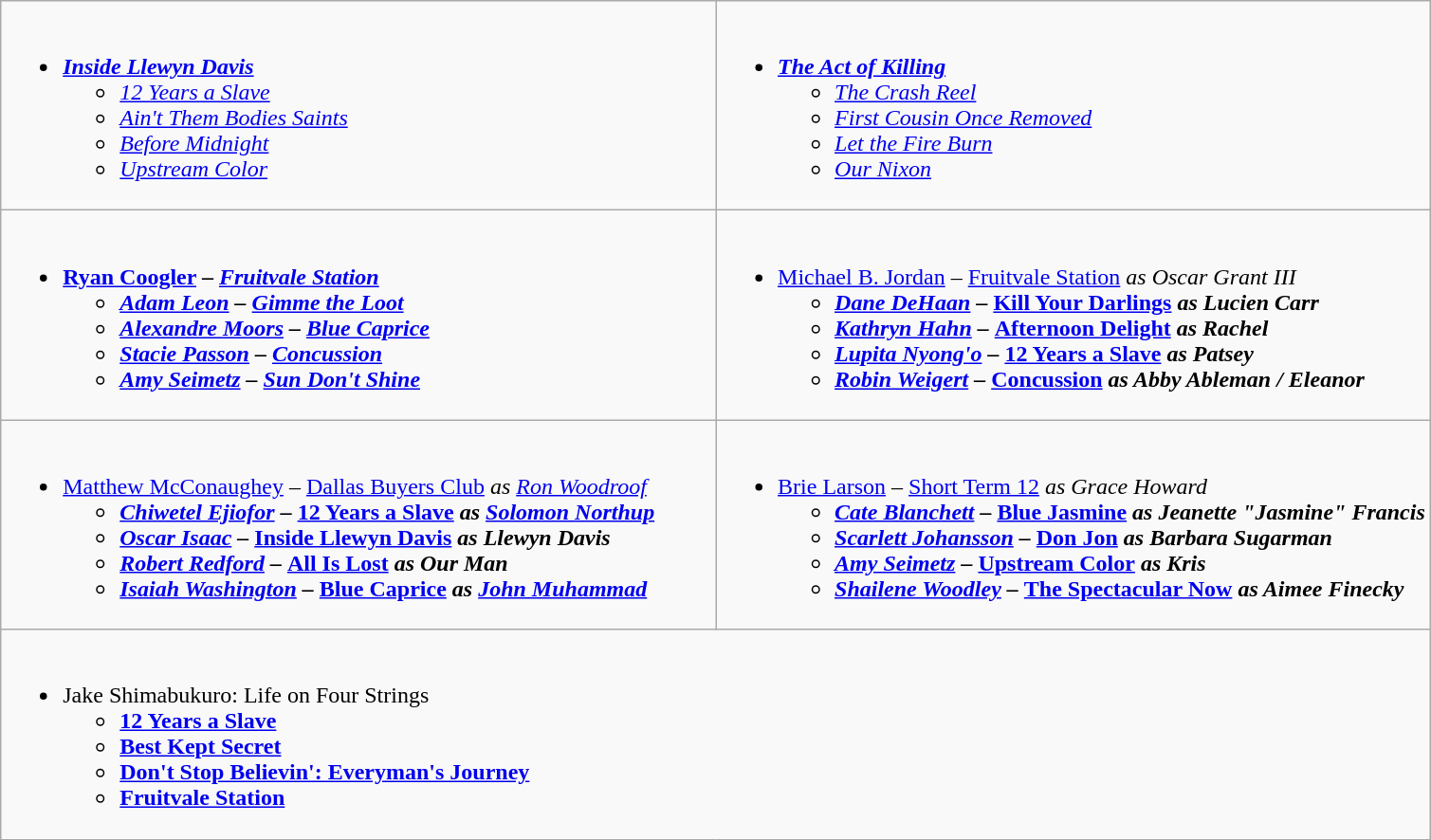<table class="wikitable" role="presentation">
<tr>
<td style="vertical-align:top; width:50%;"><br><ul><li><strong><em><a href='#'>Inside Llewyn Davis</a></em></strong><ul><li><em><a href='#'>12 Years a Slave</a></em></li><li><em><a href='#'>Ain't Them Bodies Saints</a></em></li><li><em><a href='#'>Before Midnight</a></em></li><li><em><a href='#'>Upstream Color</a></em></li></ul></li></ul></td>
<td style="vertical-align:top; width:50%;"><br><ul><li><strong><em><a href='#'>The Act of Killing</a></em></strong><ul><li><em><a href='#'>The Crash Reel</a></em></li><li><em><a href='#'>First Cousin Once Removed</a></em></li><li><em><a href='#'>Let the Fire Burn</a></em></li><li><em><a href='#'>Our Nixon</a></em></li></ul></li></ul></td>
</tr>
<tr>
<td style="vertical-align:top; width:50%;"><br><ul><li><strong><a href='#'>Ryan Coogler</a> – <em><a href='#'>Fruitvale Station</a><strong><em><ul><li><a href='#'>Adam Leon</a> – </em><a href='#'>Gimme the Loot</a><em></li><li><a href='#'>Alexandre Moors</a> – </em><a href='#'>Blue Caprice</a><em></li><li><a href='#'>Stacie Passon</a> – </em><a href='#'>Concussion</a><em></li><li><a href='#'>Amy Seimetz</a> – </em><a href='#'>Sun Don't Shine</a><em></li></ul></li></ul></td>
<td style="vertical-align:top; width:50%;"><br><ul><li></strong><a href='#'>Michael B. Jordan</a> – </em><a href='#'>Fruitvale Station</a><em> as Oscar Grant III<strong><ul><li><a href='#'>Dane DeHaan</a> – </em><a href='#'>Kill Your Darlings</a><em> as Lucien Carr</li><li><a href='#'>Kathryn Hahn</a> – </em><a href='#'>Afternoon Delight</a><em> as Rachel</li><li><a href='#'>Lupita Nyong'o</a> – </em><a href='#'>12 Years a Slave</a><em> as Patsey</li><li><a href='#'>Robin Weigert</a> – </em><a href='#'>Concussion</a><em> as Abby Ableman / Eleanor</li></ul></li></ul></td>
</tr>
<tr>
<td style="vertical-align:top; width:50%;"><br><ul><li></strong><a href='#'>Matthew McConaughey</a> – </em><a href='#'>Dallas Buyers Club</a><em> as <a href='#'>Ron Woodroof</a><strong><ul><li><a href='#'>Chiwetel Ejiofor</a> – </em><a href='#'>12 Years a Slave</a><em> as <a href='#'>Solomon Northup</a></li><li><a href='#'>Oscar Isaac</a> – </em><a href='#'>Inside Llewyn Davis</a><em> as Llewyn Davis</li><li><a href='#'>Robert Redford</a> – </em><a href='#'>All Is Lost</a><em> as Our Man</li><li><a href='#'>Isaiah Washington</a> – </em><a href='#'>Blue Caprice</a><em> as <a href='#'>John Muhammad</a></li></ul></li></ul></td>
<td style="vertical-align:top; width:50%;"><br><ul><li></strong><a href='#'>Brie Larson</a> – </em><a href='#'>Short Term 12</a><em> as Grace Howard<strong><ul><li><a href='#'>Cate Blanchett</a> – </em><a href='#'>Blue Jasmine</a><em> as Jeanette "Jasmine" Francis</li><li><a href='#'>Scarlett Johansson</a> – </em><a href='#'>Don Jon</a><em> as Barbara Sugarman</li><li><a href='#'>Amy Seimetz</a> – </em><a href='#'>Upstream Color</a><em> as Kris</li><li><a href='#'>Shailene Woodley</a> – </em><a href='#'>The Spectacular Now</a><em> as Aimee Finecky</li></ul></li></ul></td>
</tr>
<tr>
<td colspan="2" style="vertical-align:top;"><br><ul><li></em></strong>Jake Shimabukuro: Life on Four Strings<strong><em><ul><li></em><a href='#'>12 Years a Slave</a><em></li><li></em><a href='#'>Best Kept Secret</a><em></li><li></em><a href='#'>Don't Stop Believin': Everyman's Journey</a><em></li><li></em><a href='#'>Fruitvale Station</a><em></li></ul></li></ul></td>
</tr>
</table>
